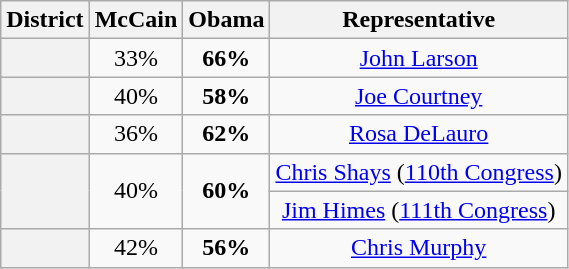<table class=wikitable>
<tr>
<th>District</th>
<th>McCain</th>
<th>Obama</th>
<th>Representative</th>
</tr>
<tr align=center>
<th></th>
<td>33%</td>
<td><strong>66%</strong></td>
<td><a href='#'>John Larson</a></td>
</tr>
<tr align=center>
<th></th>
<td>40%</td>
<td><strong>58%</strong></td>
<td><a href='#'>Joe Courtney</a></td>
</tr>
<tr align=center>
<th></th>
<td>36%</td>
<td><strong>62%</strong></td>
<td><a href='#'>Rosa DeLauro</a></td>
</tr>
<tr align=center>
<th rowspan=2 ></th>
<td rowspan=2>40%</td>
<td rowspan=2><strong>60%</strong></td>
<td><a href='#'>Chris Shays</a> (<a href='#'>110th Congress</a>)</td>
</tr>
<tr align=center>
<td><a href='#'>Jim Himes</a> (<a href='#'>111th Congress</a>)</td>
</tr>
<tr align=center>
<th></th>
<td>42%</td>
<td><strong>56%</strong></td>
<td><a href='#'>Chris Murphy</a></td>
</tr>
</table>
